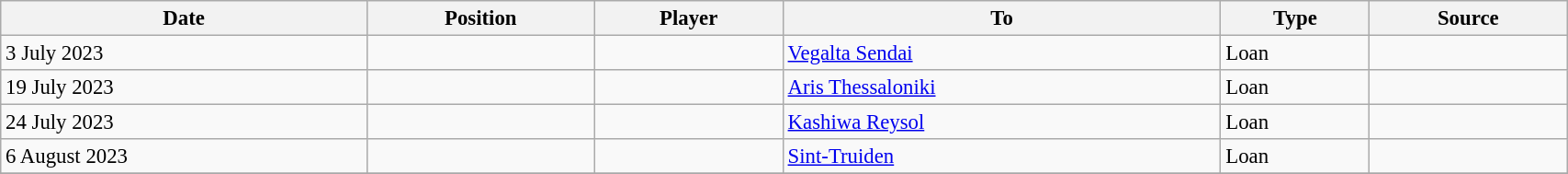<table class="wikitable sortable" style="width:90%; text-align:center; font-size:95%; text-align:left;">
<tr>
<th>Date</th>
<th>Position</th>
<th>Player</th>
<th>To</th>
<th>Type</th>
<th>Source</th>
</tr>
<tr>
<td>3 July 2023</td>
<td></td>
<td></td>
<td> <a href='#'>Vegalta Sendai</a></td>
<td>Loan</td>
<td></td>
</tr>
<tr>
<td>19 July 2023</td>
<td></td>
<td></td>
<td> <a href='#'>Aris Thessaloniki</a></td>
<td>Loan</td>
<td></td>
</tr>
<tr>
<td>24 July 2023</td>
<td></td>
<td></td>
<td> <a href='#'>Kashiwa Reysol</a></td>
<td>Loan</td>
<td></td>
</tr>
<tr>
<td>6 August 2023</td>
<td></td>
<td></td>
<td> <a href='#'>Sint-Truiden</a></td>
<td>Loan</td>
<td></td>
</tr>
<tr>
</tr>
</table>
